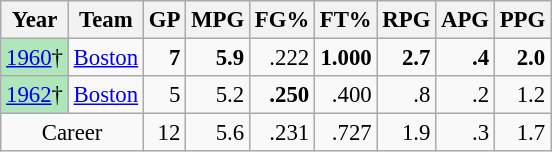<table class="wikitable sortable" style="font-size:95%; text-align:right;">
<tr>
<th>Year</th>
<th>Team</th>
<th>GP</th>
<th>MPG</th>
<th>FG%</th>
<th>FT%</th>
<th>RPG</th>
<th>APG</th>
<th>PPG</th>
</tr>
<tr>
<td style="text-align:left;background:#afe6ba;"><a href='#'>1960</a>†</td>
<td style="text-align:left;"><a href='#'>Boston</a></td>
<td><strong>7</strong></td>
<td><strong>5.9</strong></td>
<td>.222</td>
<td><strong>1.000</strong></td>
<td><strong>2.7</strong></td>
<td><strong>.4</strong></td>
<td><strong>2.0</strong></td>
</tr>
<tr>
<td style="text-align:left;background:#afe6ba;"><a href='#'>1962</a>†</td>
<td style="text-align:left;"><a href='#'>Boston</a></td>
<td>5</td>
<td>5.2</td>
<td><strong>.250</strong></td>
<td>.400</td>
<td>.8</td>
<td>.2</td>
<td>1.2</td>
</tr>
<tr class="sortbottom">
<td style="text-align:center;" colspan="2">Career</td>
<td>12</td>
<td>5.6</td>
<td>.231</td>
<td>.727</td>
<td>1.9</td>
<td>.3</td>
<td>1.7</td>
</tr>
</table>
